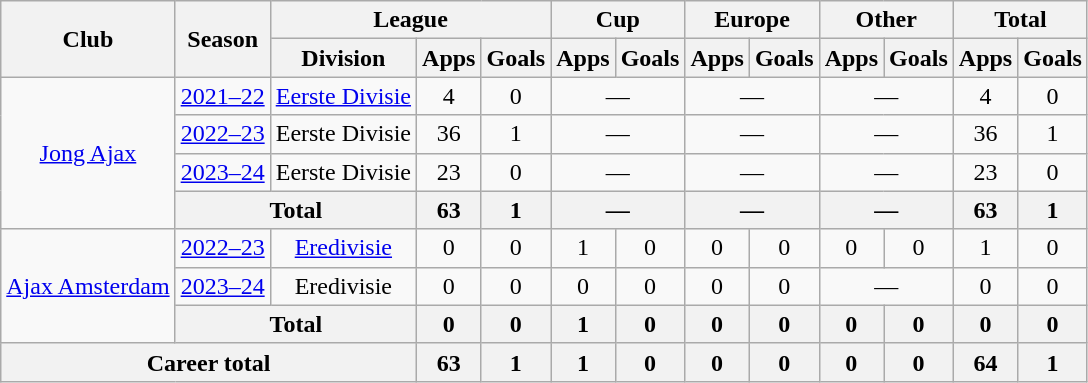<table class="wikitable" style="text-align:center">
<tr>
<th rowspan="2">Club</th>
<th rowspan="2">Season</th>
<th colspan="3">League</th>
<th colspan="2">Cup</th>
<th colspan="2">Europe</th>
<th colspan="2">Other</th>
<th colspan="2">Total</th>
</tr>
<tr>
<th>Division</th>
<th>Apps</th>
<th>Goals</th>
<th>Apps</th>
<th>Goals</th>
<th>Apps</th>
<th>Goals</th>
<th>Apps</th>
<th>Goals</th>
<th>Apps</th>
<th>Goals</th>
</tr>
<tr>
<td rowspan="4"><a href='#'>Jong Ajax</a></td>
<td><a href='#'>2021–22</a></td>
<td><a href='#'>Eerste Divisie</a></td>
<td>4</td>
<td>0</td>
<td colspan="2">—</td>
<td colspan="2">—</td>
<td colspan="2">—</td>
<td>4</td>
<td>0</td>
</tr>
<tr>
<td><a href='#'>2022–23</a></td>
<td>Eerste Divisie</td>
<td>36</td>
<td>1</td>
<td colspan="2">—</td>
<td colspan="2">—</td>
<td colspan="2">—</td>
<td>36</td>
<td>1</td>
</tr>
<tr>
<td><a href='#'>2023–24</a></td>
<td>Eerste Divisie</td>
<td>23</td>
<td>0</td>
<td colspan="2">—</td>
<td colspan="2">—</td>
<td colspan="2">—</td>
<td>23</td>
<td>0</td>
</tr>
<tr>
<th colspan="2">Total</th>
<th>63</th>
<th>1</th>
<th colspan="2">—</th>
<th colspan="2">—</th>
<th colspan="2">—</th>
<th>63</th>
<th>1</th>
</tr>
<tr>
<td rowspan="3"><a href='#'>Ajax Amsterdam</a></td>
<td><a href='#'>2022–23</a></td>
<td><a href='#'>Eredivisie</a></td>
<td>0</td>
<td>0</td>
<td>1</td>
<td>0</td>
<td>0</td>
<td>0</td>
<td>0</td>
<td>0</td>
<td>1</td>
<td>0</td>
</tr>
<tr>
<td><a href='#'>2023–24</a></td>
<td>Eredivisie</td>
<td>0</td>
<td>0</td>
<td>0</td>
<td>0</td>
<td>0</td>
<td>0</td>
<td colspan="2">—</td>
<td>0</td>
<td>0</td>
</tr>
<tr>
<th colspan="2">Total</th>
<th>0</th>
<th>0</th>
<th>1</th>
<th>0</th>
<th>0</th>
<th>0</th>
<th>0</th>
<th>0</th>
<th>0</th>
<th>0</th>
</tr>
<tr>
<th colspan="3">Career total</th>
<th>63</th>
<th>1</th>
<th>1</th>
<th>0</th>
<th>0</th>
<th>0</th>
<th>0</th>
<th>0</th>
<th>64</th>
<th>1</th>
</tr>
</table>
